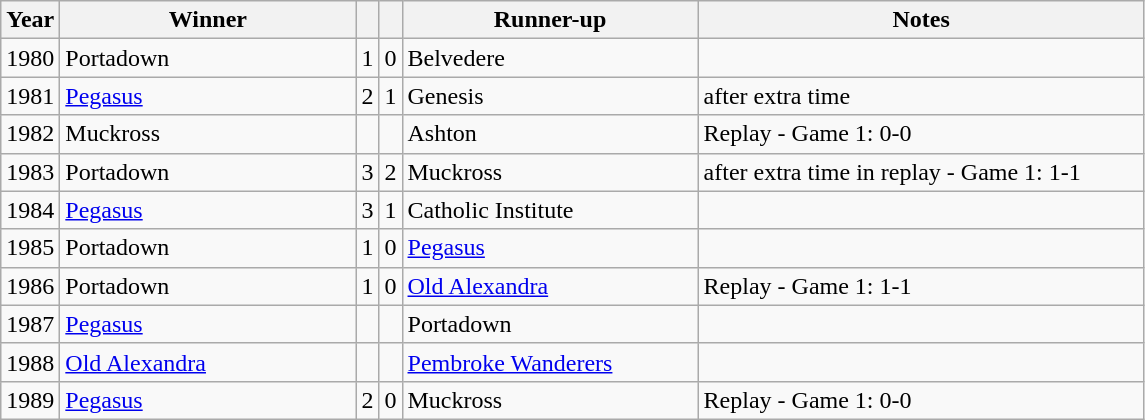<table class="wikitable">
<tr>
<th>Year</th>
<th>Winner</th>
<th></th>
<th></th>
<th>Runner-up</th>
<th>Notes</th>
</tr>
<tr>
<td align="center">1980</td>
<td width=190>Portadown</td>
<td align="center">1</td>
<td align="center">0</td>
<td width=190>Belvedere</td>
<td width=290></td>
</tr>
<tr>
<td align="center">1981</td>
<td><a href='#'>Pegasus</a></td>
<td align="center">2</td>
<td align="center">1</td>
<td>Genesis</td>
<td>after extra time</td>
</tr>
<tr>
<td align="center">1982</td>
<td>Muckross</td>
<td align="center"></td>
<td align="center"></td>
<td>Ashton</td>
<td>Replay - Game 1: 0-0</td>
</tr>
<tr>
<td align="center">1983</td>
<td>Portadown</td>
<td align="center">3</td>
<td align="center">2</td>
<td>Muckross</td>
<td>after extra time in replay - Game 1: 1-1</td>
</tr>
<tr>
<td align="center">1984</td>
<td><a href='#'>Pegasus</a></td>
<td align="center">3</td>
<td align="center">1</td>
<td>Catholic Institute</td>
<td></td>
</tr>
<tr>
<td align="center">1985</td>
<td>Portadown</td>
<td align="center">1</td>
<td align="center">0</td>
<td><a href='#'>Pegasus</a></td>
<td></td>
</tr>
<tr>
<td align="center">1986</td>
<td>Portadown</td>
<td align="center">1</td>
<td align="center">0</td>
<td><a href='#'>Old Alexandra</a></td>
<td>Replay - Game 1: 1-1</td>
</tr>
<tr>
<td align="center">1987</td>
<td><a href='#'>Pegasus</a></td>
<td align="center"></td>
<td align="center"></td>
<td>Portadown</td>
<td></td>
</tr>
<tr>
<td align="center">1988</td>
<td><a href='#'>Old Alexandra</a></td>
<td align="center"></td>
<td align="center"></td>
<td><a href='#'>Pembroke Wanderers</a></td>
<td></td>
</tr>
<tr>
<td align="center">1989</td>
<td><a href='#'>Pegasus</a></td>
<td align="center">2</td>
<td align="center">0</td>
<td>Muckross</td>
<td>Replay - Game 1: 0-0</td>
</tr>
</table>
